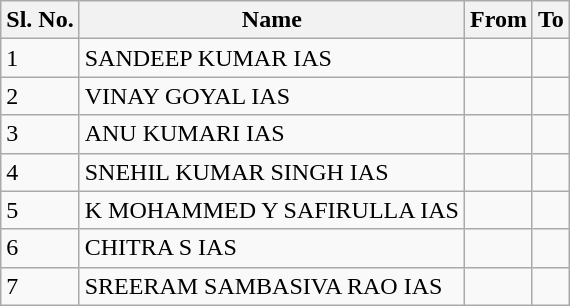<table class="wikitable">
<tr>
<th>Sl. No.</th>
<th>Name</th>
<th>From</th>
<th>To</th>
</tr>
<tr>
<td>1</td>
<td>SANDEEP KUMAR IAS</td>
<td></td>
<td></td>
</tr>
<tr>
<td>2</td>
<td>VINAY GOYAL IAS</td>
<td></td>
<td></td>
</tr>
<tr>
<td>3</td>
<td>ANU KUMARI IAS</td>
<td></td>
<td></td>
</tr>
<tr>
<td>4</td>
<td>SNEHIL KUMAR SINGH IAS</td>
<td></td>
<td></td>
</tr>
<tr>
<td>5</td>
<td>K MOHAMMED Y SAFIRULLA IAS</td>
<td></td>
<td></td>
</tr>
<tr>
<td>6</td>
<td>CHITRA S IAS</td>
<td></td>
<td></td>
</tr>
<tr>
<td>7</td>
<td>SREERAM SAMBASIVA RAO IAS</td>
<td></td>
<td></td>
</tr>
</table>
